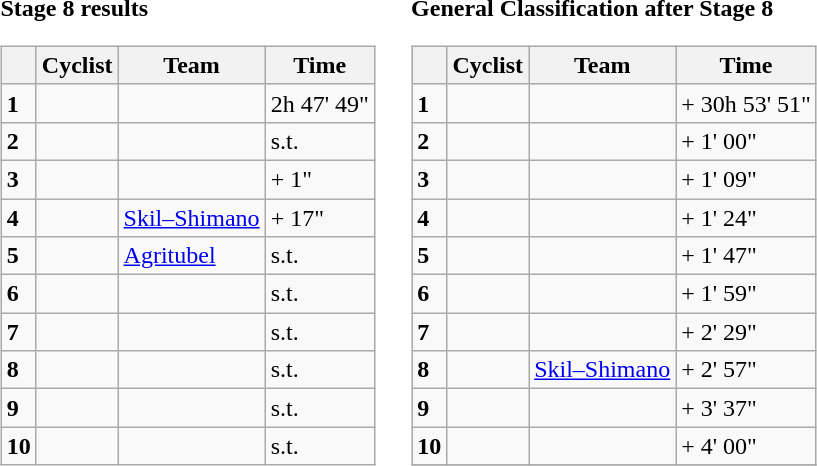<table>
<tr>
<td><strong>Stage 8 results</strong><br><table class="wikitable">
<tr>
<th></th>
<th>Cyclist</th>
<th>Team</th>
<th>Time</th>
</tr>
<tr>
<td><strong>1</strong></td>
<td></td>
<td></td>
<td>2h 47' 49"</td>
</tr>
<tr>
<td><strong>2</strong></td>
<td></td>
<td></td>
<td>s.t.</td>
</tr>
<tr>
<td><strong>3</strong></td>
<td></td>
<td></td>
<td>+ 1"</td>
</tr>
<tr>
<td><strong>4</strong></td>
<td></td>
<td><a href='#'>Skil–Shimano</a></td>
<td>+ 17"</td>
</tr>
<tr>
<td><strong>5</strong></td>
<td></td>
<td><a href='#'>Agritubel</a></td>
<td>s.t.</td>
</tr>
<tr>
<td><strong>6</strong></td>
<td></td>
<td></td>
<td>s.t.</td>
</tr>
<tr>
<td><strong>7</strong></td>
<td></td>
<td></td>
<td>s.t.</td>
</tr>
<tr>
<td><strong>8</strong></td>
<td></td>
<td></td>
<td>s.t.</td>
</tr>
<tr>
<td><strong>9</strong></td>
<td></td>
<td></td>
<td>s.t.</td>
</tr>
<tr>
<td><strong>10</strong></td>
<td></td>
<td></td>
<td>s.t.</td>
</tr>
</table>
</td>
<td></td>
<td><strong>General Classification after Stage 8</strong><br><table class="wikitable">
<tr>
<th></th>
<th>Cyclist</th>
<th>Team</th>
<th>Time</th>
</tr>
<tr>
<td><strong>1</strong></td>
<td></td>
<td></td>
<td>+ 30h 53' 51"</td>
</tr>
<tr>
<td><strong>2</strong></td>
<td></td>
<td></td>
<td>+ 1' 00"</td>
</tr>
<tr>
<td><strong>3</strong></td>
<td></td>
<td></td>
<td>+ 1' 09"</td>
</tr>
<tr>
<td><strong>4</strong></td>
<td></td>
<td></td>
<td>+ 1' 24"</td>
</tr>
<tr>
<td><strong>5</strong></td>
<td></td>
<td></td>
<td>+ 1' 47"</td>
</tr>
<tr>
<td><strong>6</strong></td>
<td></td>
<td></td>
<td>+ 1' 59"</td>
</tr>
<tr>
<td><strong>7</strong></td>
<td></td>
<td></td>
<td>+ 2' 29"</td>
</tr>
<tr>
<td><strong>8</strong></td>
<td></td>
<td><a href='#'>Skil–Shimano</a></td>
<td>+ 2' 57"</td>
</tr>
<tr>
<td><strong>9</strong></td>
<td></td>
<td></td>
<td>+ 3' 37"</td>
</tr>
<tr>
<td><strong>10</strong></td>
<td></td>
<td></td>
<td>+ 4' 00"</td>
</tr>
<tr>
</tr>
</table>
</td>
</tr>
</table>
